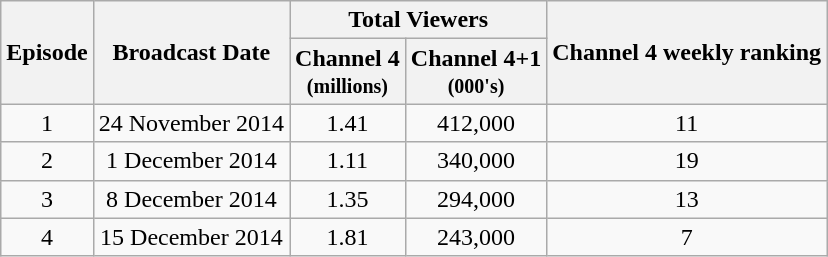<table class=wikitable style="text-align:center">
<tr>
<th scope="col" rowspan=2>Episode</th>
<th scope="col" rowspan=2>Broadcast Date</th>
<th scope="col" colspan=2>Total Viewers</th>
<th scope="col" rowspan=2>Channel 4 weekly ranking</th>
</tr>
<tr>
<th scope="col">Channel 4<br><small>(millions)</small></th>
<th scope="col">Channel 4+1<br><small>(000's)</small></th>
</tr>
<tr>
<td>1</td>
<td>24 November 2014</td>
<td>1.41</td>
<td>412,000</td>
<td>11</td>
</tr>
<tr>
<td>2</td>
<td>1 December 2014</td>
<td>1.11</td>
<td>340,000</td>
<td>19</td>
</tr>
<tr>
<td>3</td>
<td>8 December 2014</td>
<td>1.35</td>
<td>294,000</td>
<td>13</td>
</tr>
<tr>
<td>4</td>
<td>15 December 2014</td>
<td>1.81</td>
<td>243,000</td>
<td>7</td>
</tr>
</table>
